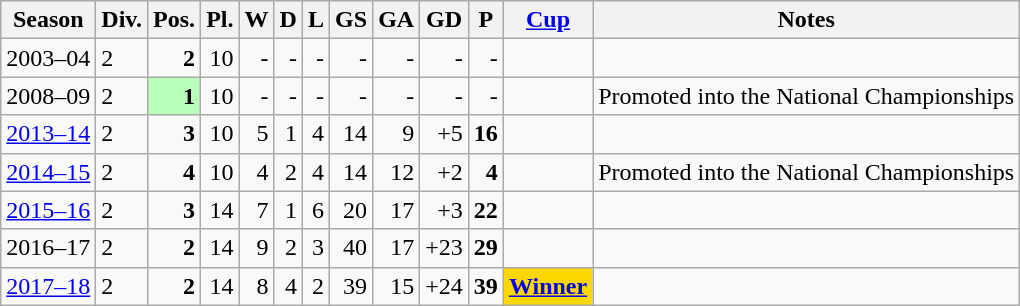<table class="wikitable">
<tr style="background:#efefef;">
<th>Season</th>
<th>Div.</th>
<th>Pos.</th>
<th>Pl.</th>
<th>W</th>
<th>D</th>
<th>L</th>
<th>GS</th>
<th>GA</th>
<th>GD</th>
<th>P</th>
<th><a href='#'>Cup</a></th>
<th>Notes</th>
</tr>
<tr>
<td>2003–04</td>
<td>2</td>
<td align=right><strong>2</strong></td>
<td align=right>10</td>
<td align=right>-</td>
<td align=right>-</td>
<td align=right>-</td>
<td align=right>-</td>
<td align=right>-</td>
<td align=right>-</td>
<td align=right>-</td>
<td></td>
<td></td>
</tr>
<tr>
<td>2008–09</td>
<td>2</td>
<td align=right bgcolor=#B9FFB9><strong>1</strong></td>
<td align=right>10</td>
<td align=right>-</td>
<td align=right>-</td>
<td align=right>-</td>
<td align=right>-</td>
<td align=right>-</td>
<td align=right>-</td>
<td align=right>-</td>
<td></td>
<td>Promoted into the National Championships</td>
</tr>
<tr>
<td><a href='#'>2013–14</a></td>
<td>2</td>
<td align=right><strong>3</strong></td>
<td align=right>10</td>
<td align=right>5</td>
<td align=right>1</td>
<td align=right>4</td>
<td align=right>14</td>
<td align=right>9</td>
<td align=right>+5</td>
<td align=right><strong>16</strong></td>
<td></td>
<td></td>
</tr>
<tr>
<td><a href='#'>2014–15</a></td>
<td>2</td>
<td align=right><strong>4</strong></td>
<td align=right>10</td>
<td align=right>4</td>
<td align=right>2</td>
<td align=right>4</td>
<td align=right>14</td>
<td align=right>12</td>
<td align=right>+2</td>
<td align=right><strong>4</strong></td>
<td></td>
<td>Promoted into the National Championships</td>
</tr>
<tr>
<td><a href='#'>2015–16</a></td>
<td>2</td>
<td align=right><strong>3</strong></td>
<td align=right>14</td>
<td align=right>7</td>
<td align=right>1</td>
<td align=right>6</td>
<td align=right>20</td>
<td align=right>17</td>
<td align=right>+3</td>
<td align=right><strong>22</strong></td>
<td></td>
<td></td>
</tr>
<tr>
<td>2016–17</td>
<td>2</td>
<td align=right><strong>2</strong></td>
<td align=right>14</td>
<td align=right>9</td>
<td align=right>2</td>
<td align=right>3</td>
<td align=right>40</td>
<td align=right>17</td>
<td align=right>+23</td>
<td align=right><strong>29</strong></td>
<td></td>
<td></td>
</tr>
<tr>
<td><a href='#'>2017–18</a></td>
<td>2</td>
<td align=right><strong>2</strong></td>
<td align=right>14</td>
<td align=right>8</td>
<td align=right>4</td>
<td align=right>2</td>
<td align=right>39</td>
<td align=right>15</td>
<td align=right>+24</td>
<td align=right><strong>39</strong></td>
<td bgcolor=gold><strong><a href='#'>Winner</a></strong></td>
<td></td>
</tr>
</table>
